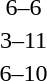<table style="text-align:center">
<tr>
<th width=200></th>
<th width=100></th>
<th width=200></th>
</tr>
<tr>
<td align=right><strong></strong></td>
<td>6–6</td>
<td align=left><strong></strong></td>
</tr>
<tr>
<td align=right></td>
<td>3–11</td>
<td align=left><strong></strong></td>
</tr>
<tr>
<td align=right></td>
<td>6–10</td>
<td align=left><strong></strong></td>
</tr>
</table>
